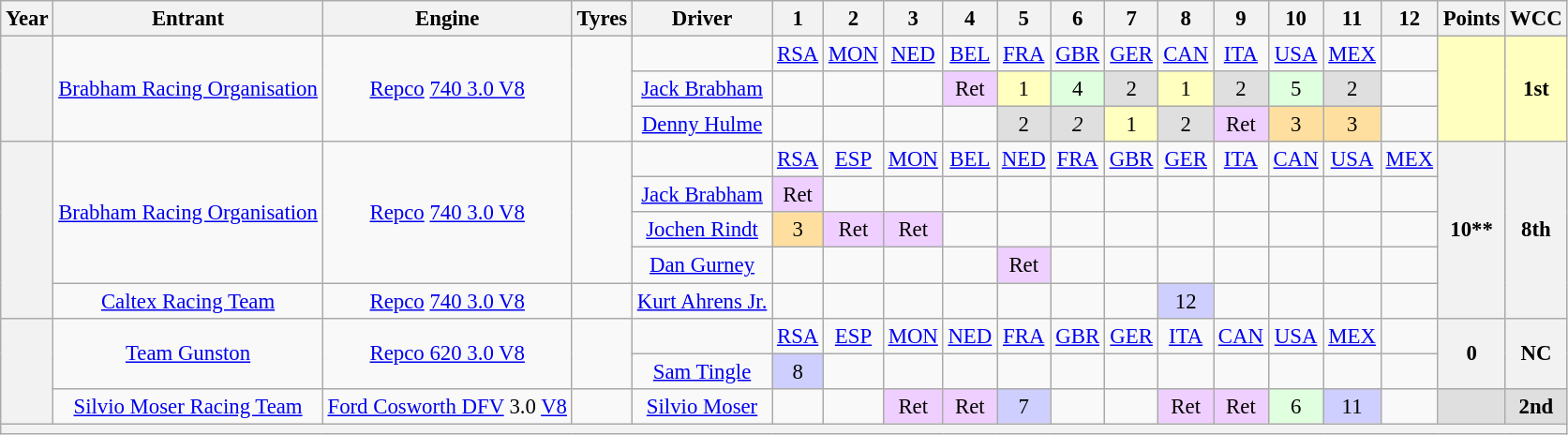<table class="wikitable" style="text-align:center; font-size:95%">
<tr>
<th>Year</th>
<th>Entrant</th>
<th>Engine</th>
<th>Tyres</th>
<th>Driver</th>
<th>1</th>
<th>2</th>
<th>3</th>
<th>4</th>
<th>5</th>
<th>6</th>
<th>7</th>
<th>8</th>
<th>9</th>
<th>10</th>
<th>11</th>
<th>12</th>
<th>Points</th>
<th>WCC</th>
</tr>
<tr>
<th rowspan=3></th>
<td rowspan=3><a href='#'>Brabham Racing Organisation</a></td>
<td rowspan=3><a href='#'>Repco</a> <a href='#'>740 3.0 V8</a></td>
<td rowspan=3></td>
<td></td>
<td><a href='#'>RSA</a></td>
<td><a href='#'>MON</a></td>
<td><a href='#'>NED</a></td>
<td><a href='#'>BEL</a></td>
<td><a href='#'>FRA</a></td>
<td><a href='#'>GBR</a></td>
<td><a href='#'>GER</a></td>
<td><a href='#'>CAN</a></td>
<td><a href='#'>ITA</a></td>
<td><a href='#'>USA</a></td>
<td><a href='#'>MEX</a></td>
<td></td>
<td rowspan=3 style="background:#ffffbf;"></td>
<td rowspan=3 style="background:#ffffbf;"><strong>1st</strong></td>
</tr>
<tr>
<td><a href='#'>Jack Brabham</a></td>
<td></td>
<td></td>
<td></td>
<td style="background:#EFCFFF;">Ret</td>
<td style="background:#ffffbf;">1</td>
<td style="background:#dfffdf;">4</td>
<td style="background:#dfdfdf;">2</td>
<td style="background:#ffffbf;">1</td>
<td style="background:#dfdfdf;">2</td>
<td style="background:#dfffdf;">5</td>
<td style="background:#dfdfdf;">2</td>
<td></td>
</tr>
<tr>
<td><a href='#'>Denny Hulme</a></td>
<td></td>
<td></td>
<td></td>
<td></td>
<td style="background:#dfdfdf;">2</td>
<td style="background:#dfdfdf;"><em>2</em></td>
<td style="background:#ffffbf;">1</td>
<td style="background:#dfdfdf;">2</td>
<td style="background:#EFCFFF;">Ret</td>
<td style="background:#ffdf9f;">3</td>
<td style="background:#ffdf9f;">3</td>
<td></td>
</tr>
<tr>
<th rowspan=5></th>
<td rowspan=4><a href='#'>Brabham Racing Organisation</a></td>
<td rowspan=4><a href='#'>Repco</a> <a href='#'>740 3.0 V8</a></td>
<td rowspan=4></td>
<td></td>
<td><a href='#'>RSA</a></td>
<td><a href='#'>ESP</a></td>
<td><a href='#'>MON</a></td>
<td><a href='#'>BEL</a></td>
<td><a href='#'>NED</a></td>
<td><a href='#'>FRA</a></td>
<td><a href='#'>GBR</a></td>
<td><a href='#'>GER</a></td>
<td><a href='#'>ITA</a></td>
<td><a href='#'>CAN</a></td>
<td><a href='#'>USA</a></td>
<td><a href='#'>MEX</a></td>
<th rowspan=5>10**</th>
<th rowspan=5>8th</th>
</tr>
<tr>
<td><a href='#'>Jack Brabham</a></td>
<td style="background:#efcfff;">Ret</td>
<td></td>
<td></td>
<td></td>
<td></td>
<td></td>
<td></td>
<td></td>
<td></td>
<td></td>
<td></td>
<td></td>
</tr>
<tr>
<td><a href='#'>Jochen Rindt</a></td>
<td style="background:#ffdf9f;">3</td>
<td style="background:#EFCFFF;">Ret</td>
<td style="background:#EFCFFF;">Ret</td>
<td></td>
<td></td>
<td></td>
<td></td>
<td></td>
<td></td>
<td></td>
<td></td>
<td></td>
</tr>
<tr>
<td><a href='#'>Dan Gurney</a></td>
<td></td>
<td></td>
<td></td>
<td></td>
<td style="background:#EFCFFF;">Ret</td>
<td></td>
<td></td>
<td></td>
<td></td>
<td></td>
<td></td>
<td></td>
</tr>
<tr>
<td><a href='#'>Caltex Racing Team</a></td>
<td><a href='#'>Repco</a> <a href='#'>740 3.0 V8</a></td>
<td></td>
<td><a href='#'>Kurt Ahrens Jr.</a></td>
<td></td>
<td></td>
<td></td>
<td></td>
<td></td>
<td></td>
<td></td>
<td style="background:#cfcfff">12</td>
<td></td>
<td></td>
<td></td>
<td></td>
</tr>
<tr>
<th rowspan=3></th>
<td rowspan=2><a href='#'>Team Gunston</a></td>
<td rowspan=2><a href='#'>Repco 620 3.0 V8</a></td>
<td rowspan=2></td>
<td></td>
<td><a href='#'>RSA</a></td>
<td><a href='#'>ESP</a></td>
<td><a href='#'>MON</a></td>
<td><a href='#'>NED</a></td>
<td><a href='#'>FRA</a></td>
<td><a href='#'>GBR</a></td>
<td><a href='#'>GER</a></td>
<td><a href='#'>ITA</a></td>
<td><a href='#'>CAN</a></td>
<td><a href='#'>USA</a></td>
<td><a href='#'>MEX</a></td>
<td></td>
<th rowspan=2>0</th>
<th rowspan=2>NC</th>
</tr>
<tr>
<td><a href='#'>Sam Tingle</a></td>
<td style="background:#CFCFFF;">8</td>
<td></td>
<td></td>
<td></td>
<td></td>
<td></td>
<td></td>
<td></td>
<td></td>
<td></td>
<td></td>
<td></td>
</tr>
<tr>
<td><a href='#'>Silvio Moser Racing Team</a></td>
<td><a href='#'>Ford Cosworth DFV</a> 3.0 <a href='#'>V8</a></td>
<td></td>
<td><a href='#'>Silvio Moser</a></td>
<td></td>
<td></td>
<td style="background:#EFCFFF;">Ret</td>
<td style="background:#EFCFFF;">Ret</td>
<td style="background:#cfcfff;">7</td>
<td></td>
<td></td>
<td style="background:#EFCFFF;">Ret</td>
<td style="background:#EFCFFF;">Ret</td>
<td style="background:#dfffdf;">6</td>
<td style="background:#cfcfff;">11</td>
<td></td>
<td style="background:#dfdfdf;"></td>
<td style="background:#dfdfdf;"><strong>2nd</strong></td>
</tr>
<tr>
<th colspan="19"></th>
</tr>
</table>
